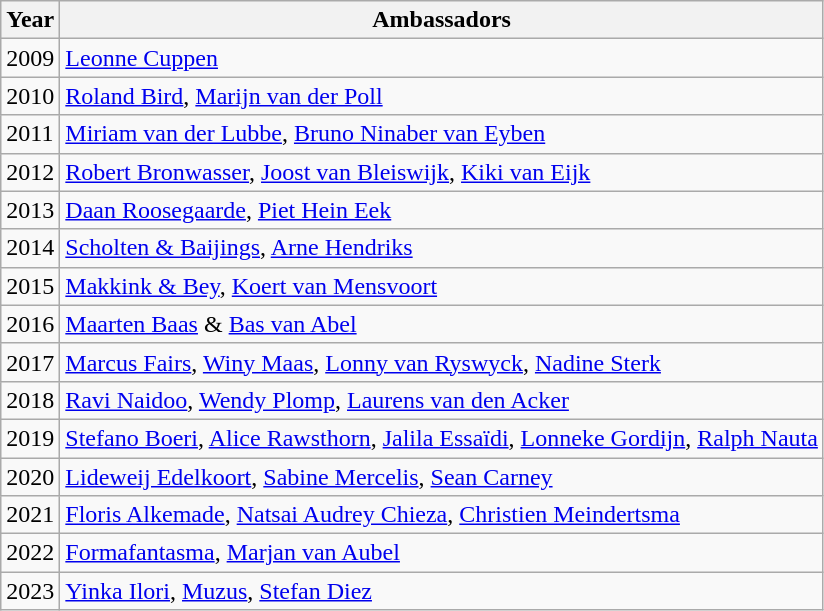<table class="wikitable">
<tr>
<th>Year</th>
<th>Ambassadors</th>
</tr>
<tr>
<td>2009</td>
<td><a href='#'>Leonne Cuppen</a></td>
</tr>
<tr>
<td>2010</td>
<td><a href='#'>Roland Bird</a>, <a href='#'>Marijn van der Poll</a></td>
</tr>
<tr>
<td>2011</td>
<td><a href='#'>Miriam van der Lubbe</a>, <a href='#'>Bruno Ninaber van Eyben</a></td>
</tr>
<tr>
<td>2012</td>
<td><a href='#'>Robert Bronwasser</a>, <a href='#'>Joost van Bleiswijk</a>, <a href='#'>Kiki van Eijk</a></td>
</tr>
<tr>
<td>2013</td>
<td><a href='#'>Daan Roosegaarde</a>, <a href='#'>Piet Hein Eek</a></td>
</tr>
<tr>
<td>2014</td>
<td><a href='#'>Scholten & Baijings</a>, <a href='#'>Arne Hendriks</a></td>
</tr>
<tr>
<td>2015</td>
<td><a href='#'>Makkink & Bey</a>, <a href='#'>Koert van Mensvoort</a></td>
</tr>
<tr>
<td>2016</td>
<td><a href='#'>Maarten Baas</a> & <a href='#'>Bas van Abel</a></td>
</tr>
<tr>
<td>2017</td>
<td><a href='#'>Marcus Fairs</a>, <a href='#'>Winy Maas</a>, <a href='#'>Lonny van Ryswyck</a>, <a href='#'>Nadine Sterk</a></td>
</tr>
<tr>
<td>2018</td>
<td><a href='#'>Ravi Naidoo</a>, <a href='#'>Wendy Plomp</a>, <a href='#'>Laurens van den Acker</a></td>
</tr>
<tr>
<td>2019</td>
<td><a href='#'>Stefano Boeri</a>, <a href='#'>Alice Rawsthorn</a>, <a href='#'>Jalila Essaïdi</a>, <a href='#'>Lonneke Gordijn</a>, <a href='#'>Ralph Nauta</a></td>
</tr>
<tr>
<td>2020</td>
<td><a href='#'>Lideweij Edelkoort</a>, <a href='#'>Sabine Mercelis</a>, <a href='#'>Sean Carney</a></td>
</tr>
<tr>
<td>2021</td>
<td><a href='#'>Floris Alkemade</a>, <a href='#'>Natsai Audrey Chieza</a>, <a href='#'>Christien Meindertsma</a></td>
</tr>
<tr>
<td>2022</td>
<td><a href='#'>Formafantasma</a>, <a href='#'>Marjan van Aubel</a></td>
</tr>
<tr>
<td>2023</td>
<td><a href='#'>Yinka Ilori</a>, <a href='#'>Muzus</a>, <a href='#'>Stefan Diez</a></td>
</tr>
</table>
